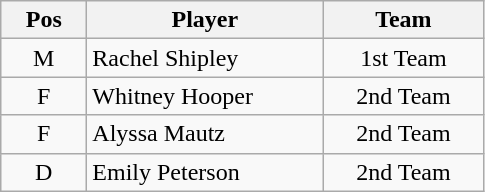<table class="wikitable">
<tr>
<th scope="col" width="50">Pos</th>
<th scope="col" width="150">Player</th>
<th scope="col" width="100">Team</th>
</tr>
<tr>
<td align="center">M</td>
<td>Rachel Shipley</td>
<td align="center">1st Team</td>
</tr>
<tr>
<td align="center">F</td>
<td>Whitney Hooper</td>
<td align="center">2nd Team</td>
</tr>
<tr>
<td align="center">F</td>
<td>Alyssa Mautz</td>
<td align="center">2nd Team</td>
</tr>
<tr>
<td align="center">D</td>
<td>Emily Peterson</td>
<td align="center">2nd Team</td>
</tr>
</table>
